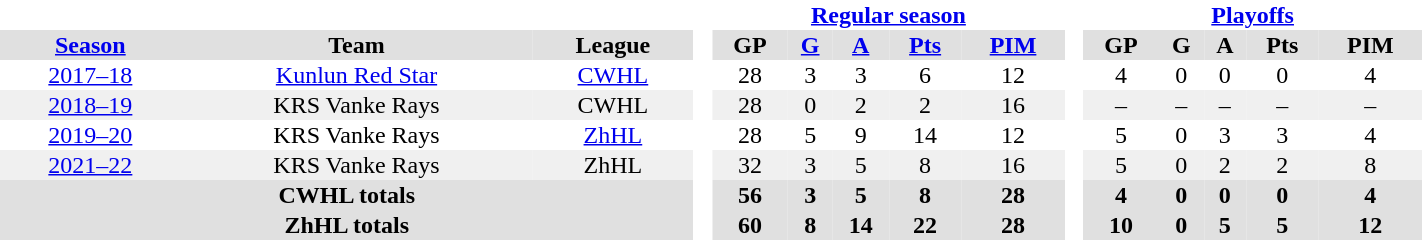<table border="0" cellpadding="1" cellspacing="0" width="75%" style="text-align:center">
<tr>
<th colspan="3" bgcolor="#ffffff"> </th>
<th rowspan="96" bgcolor="#ffffff"> </th>
<th colspan="5"><a href='#'>Regular season</a></th>
<th rowspan="96" bgcolor="#ffffff"> </th>
<th colspan="5"><a href='#'>Playoffs</a></th>
</tr>
<tr bgcolor="#e0e0e0">
<th><a href='#'>Season</a></th>
<th>Team</th>
<th>League</th>
<th>GP</th>
<th><a href='#'>G</a></th>
<th><a href='#'>A</a></th>
<th><a href='#'>Pts</a></th>
<th><a href='#'>PIM</a></th>
<th>GP</th>
<th>G</th>
<th>A</th>
<th>Pts</th>
<th>PIM</th>
</tr>
<tr>
<td><a href='#'>2017–18</a></td>
<td><a href='#'>Kunlun Red Star</a></td>
<td><a href='#'>CWHL</a></td>
<td>28</td>
<td>3</td>
<td>3</td>
<td>6</td>
<td>12</td>
<td>4</td>
<td>0</td>
<td>0</td>
<td>0</td>
<td>4</td>
</tr>
<tr bgcolor="#f0f0f0">
<td><a href='#'>2018–19</a></td>
<td>KRS Vanke Rays</td>
<td>CWHL</td>
<td>28</td>
<td>0</td>
<td>2</td>
<td>2</td>
<td>16</td>
<td>–</td>
<td>–</td>
<td>–</td>
<td>–</td>
<td>–</td>
</tr>
<tr>
<td><a href='#'>2019–20</a></td>
<td>KRS Vanke Rays</td>
<td><a href='#'>ZhHL</a></td>
<td>28</td>
<td>5</td>
<td>9</td>
<td>14</td>
<td>12</td>
<td>5</td>
<td>0</td>
<td>3</td>
<td>3</td>
<td>4</td>
</tr>
<tr bgcolor="#f0f0f0">
<td><a href='#'>2021–22</a></td>
<td>KRS Vanke Rays</td>
<td>ZhHL</td>
<td>32</td>
<td>3</td>
<td>5</td>
<td>8</td>
<td>16</td>
<td>5</td>
<td>0</td>
<td>2</td>
<td>2</td>
<td>8</td>
</tr>
<tr bgcolor="#e0e0e0">
<th colspan="3">CWHL totals</th>
<th>56</th>
<th>3</th>
<th>5</th>
<th>8</th>
<th>28</th>
<th>4</th>
<th>0</th>
<th>0</th>
<th>0</th>
<th>4</th>
</tr>
<tr bgcolor="#e0e0e0">
<th colspan="3">ZhHL totals</th>
<th>60</th>
<th>8</th>
<th>14</th>
<th>22</th>
<th>28</th>
<th>10</th>
<th>0</th>
<th>5</th>
<th>5</th>
<th>12</th>
</tr>
</table>
